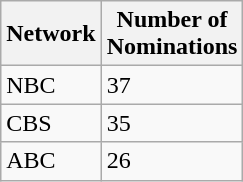<table class="wikitable">
<tr>
<th>Network</th>
<th>Number of<br>Nominations</th>
</tr>
<tr>
<td>NBC</td>
<td>37</td>
</tr>
<tr>
<td>CBS</td>
<td>35</td>
</tr>
<tr>
<td>ABC</td>
<td>26</td>
</tr>
</table>
